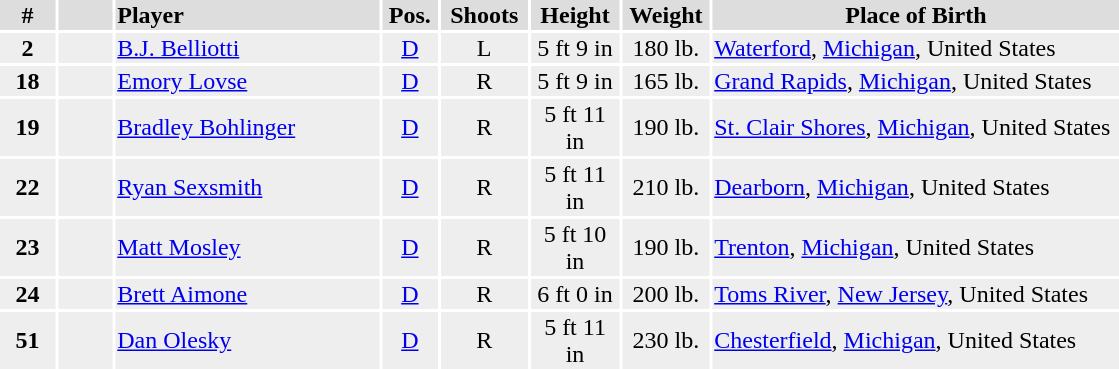<table width=750>
<tr>
<th colspan=8></th>
</tr>
<tr bgcolor="#dddddd">
<th width=5%>#</th>
<th width=5%></th>
<td align=left!!width=35%><strong>Player</strong></td>
<th width=5%><strong>Pos.</strong></th>
<th width=8%><strong>Shoots</strong></th>
<th width=8%><strong>Height</strong></th>
<th width=8%><strong>Weight</strong></th>
<th width=37%>Place of Birth</th>
</tr>
<tr bgcolor="#eeeeee">
<td align=center><strong>2</strong></td>
<td align=center></td>
<td><a href='#'>B.J. Belliotti</a></td>
<td align=center><a href='#'>D</a></td>
<td align=center>L</td>
<td align=center>5 ft 9 in</td>
<td align=center>180 lb.</td>
<td><a href='#'>Waterford</a>, <a href='#'>Michigan</a>, United States</td>
</tr>
<tr bgcolor="#eeeeee">
<td align=center><strong>18</strong></td>
<td align=center></td>
<td><a href='#'>Emory Lovse</a></td>
<td align=center><a href='#'>D</a></td>
<td align=center>R</td>
<td align=center>5 ft 9 in</td>
<td align=center>165 lb.</td>
<td><a href='#'>Grand Rapids</a>, <a href='#'>Michigan</a>, United States</td>
</tr>
<tr bgcolor="#eeeeee">
<td align=center><strong>19</strong></td>
<td align=center></td>
<td><a href='#'>Bradley Bohlinger</a></td>
<td align=center><a href='#'>D</a></td>
<td align=center>R</td>
<td align=center>5 ft 11 in</td>
<td align=center>190 lb.</td>
<td><a href='#'>St. Clair Shores</a>, <a href='#'>Michigan</a>, United States</td>
</tr>
<tr bgcolor="#eeeeee">
<td align=center><strong>22</strong></td>
<td align=center></td>
<td><a href='#'>Ryan Sexsmith</a></td>
<td align=center><a href='#'>D</a></td>
<td align=center>R</td>
<td align=center>5 ft 11 in</td>
<td align=center>210 lb.</td>
<td><a href='#'>Dearborn</a>, <a href='#'>Michigan</a>, United States</td>
</tr>
<tr bgcolor="#eeeeee">
<td align=center><strong>23</strong></td>
<td align=center></td>
<td><a href='#'>Matt Mosley</a></td>
<td align=center><a href='#'>D</a></td>
<td align=center>R</td>
<td align=center>5 ft 10 in</td>
<td align=center>190 lb.</td>
<td><a href='#'>Trenton</a>, <a href='#'>Michigan</a>, United States</td>
</tr>
<tr bgcolor="#eeeeee">
<td align=center><strong>24</strong></td>
<td align=center></td>
<td><a href='#'>Brett Aimone</a></td>
<td align=center><a href='#'>D</a></td>
<td align=center>R</td>
<td align=center>6 ft 0 in</td>
<td align=center>200 lb.</td>
<td><a href='#'>Toms River</a>, <a href='#'>New Jersey</a>, United States</td>
</tr>
<tr bgcolor="#eeeeee">
<td align=center><strong>51</strong></td>
<td align=center></td>
<td><a href='#'>Dan Olesky</a></td>
<td align=center><a href='#'>D</a></td>
<td align=center>R</td>
<td align=center>5 ft 11 in</td>
<td align=center>230 lb.</td>
<td><a href='#'>Chesterfield</a>, <a href='#'>Michigan</a>, United States</td>
</tr>
</table>
